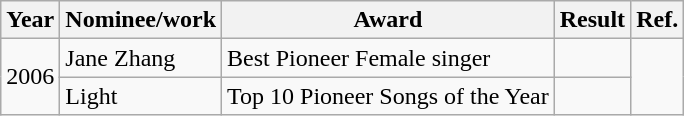<table class="wikitable">
<tr>
<th>Year</th>
<th>Nominee/work</th>
<th>Award</th>
<th><strong>Result</strong></th>
<th>Ref.</th>
</tr>
<tr>
<td rowspan="2">2006</td>
<td>Jane Zhang</td>
<td>Best Pioneer Female singer</td>
<td></td>
<td rowspan="2"></td>
</tr>
<tr>
<td>Light</td>
<td>Top 10 Pioneer Songs of the Year</td>
<td></td>
</tr>
</table>
